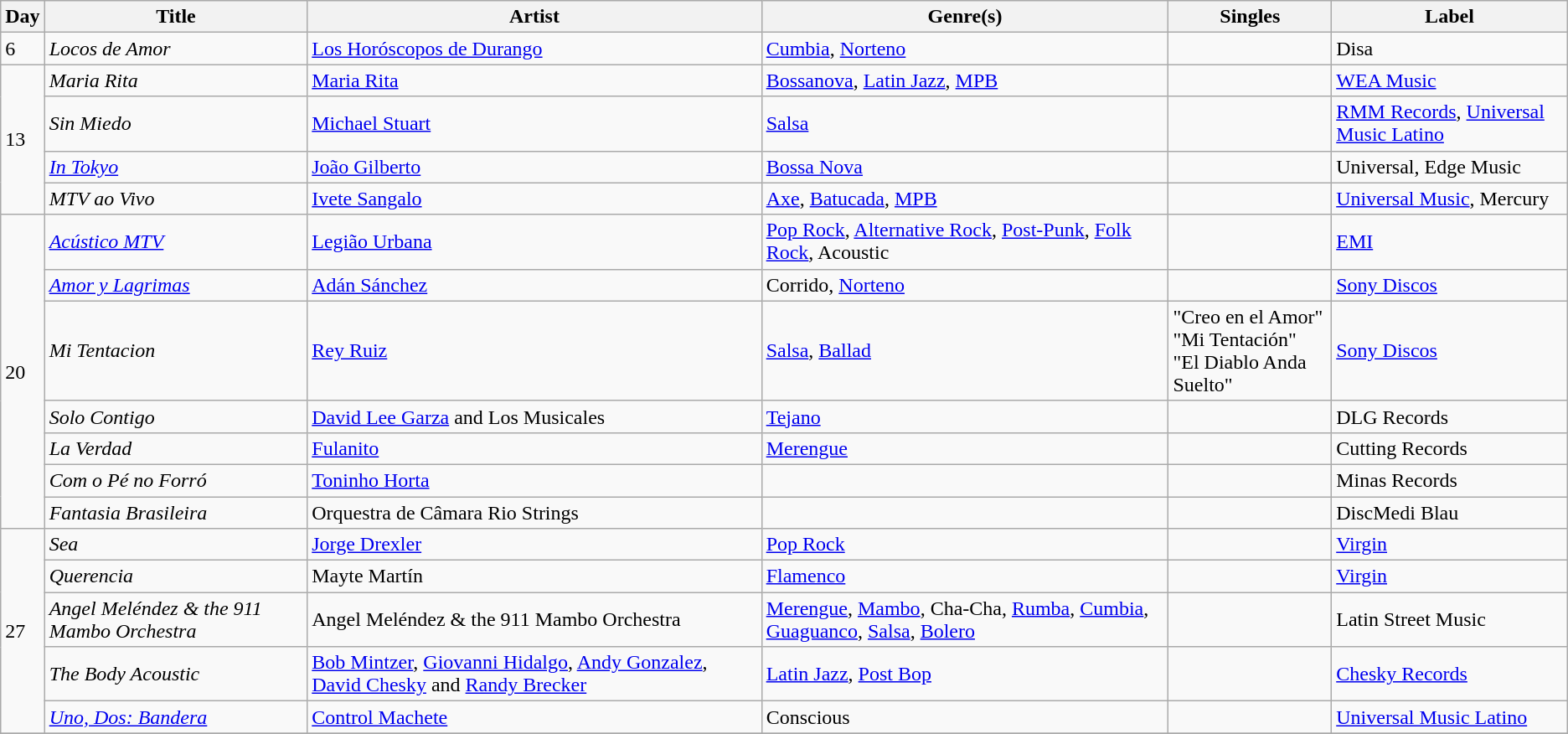<table class="wikitable sortable" style="text-align: left;">
<tr>
<th>Day</th>
<th>Title</th>
<th>Artist</th>
<th>Genre(s)</th>
<th>Singles</th>
<th>Label</th>
</tr>
<tr>
<td>6</td>
<td><em>Locos de Amor</em></td>
<td><a href='#'>Los Horóscopos de Durango</a></td>
<td><a href='#'>Cumbia</a>, <a href='#'>Norteno</a></td>
<td></td>
<td>Disa</td>
</tr>
<tr>
<td rowspan="4">13</td>
<td><em>Maria Rita</em></td>
<td><a href='#'>Maria Rita</a></td>
<td><a href='#'>Bossanova</a>, <a href='#'>Latin Jazz</a>, <a href='#'>MPB</a></td>
<td></td>
<td><a href='#'>WEA Music</a></td>
</tr>
<tr>
<td><em>Sin Miedo</em></td>
<td><a href='#'>Michael Stuart</a></td>
<td><a href='#'>Salsa</a></td>
<td></td>
<td><a href='#'>RMM Records</a>, <a href='#'>Universal Music Latino</a></td>
</tr>
<tr>
<td><em><a href='#'>In Tokyo</a></em></td>
<td><a href='#'>João Gilberto</a></td>
<td><a href='#'>Bossa Nova</a></td>
<td></td>
<td>Universal, Edge Music</td>
</tr>
<tr>
<td><em>MTV ao Vivo</em></td>
<td><a href='#'>Ivete Sangalo</a></td>
<td><a href='#'>Axe</a>, <a href='#'>Batucada</a>, <a href='#'>MPB</a></td>
<td></td>
<td><a href='#'>Universal Music</a>, Mercury</td>
</tr>
<tr>
<td rowspan="7">20</td>
<td><em><a href='#'>Acústico MTV</a></em></td>
<td><a href='#'>Legião Urbana</a></td>
<td><a href='#'>Pop Rock</a>, <a href='#'>Alternative Rock</a>, <a href='#'>Post-Punk</a>, <a href='#'>Folk Rock</a>, Acoustic</td>
<td></td>
<td><a href='#'>EMI</a></td>
</tr>
<tr>
<td><em><a href='#'>Amor y Lagrimas</a></em></td>
<td><a href='#'>Adán Sánchez</a></td>
<td>Corrido, <a href='#'>Norteno</a></td>
<td></td>
<td><a href='#'>Sony Discos</a></td>
</tr>
<tr>
<td><em>Mi Tentacion</em></td>
<td><a href='#'>Rey Ruiz</a></td>
<td><a href='#'>Salsa</a>, <a href='#'>Ballad</a></td>
<td>"Creo en el Amor"<br>"Mi Tentación"<br>"El Diablo Anda Suelto"</td>
<td><a href='#'>Sony Discos</a></td>
</tr>
<tr>
<td><em>Solo Contigo</em></td>
<td><a href='#'>David Lee Garza</a> and Los Musicales</td>
<td><a href='#'>Tejano</a></td>
<td></td>
<td>DLG Records</td>
</tr>
<tr>
<td><em>La Verdad</em></td>
<td><a href='#'>Fulanito</a></td>
<td><a href='#'>Merengue</a></td>
<td></td>
<td>Cutting Records</td>
</tr>
<tr>
<td><em>Com o Pé no Forró</em></td>
<td><a href='#'>Toninho Horta</a></td>
<td></td>
<td></td>
<td>Minas Records</td>
</tr>
<tr>
<td><em>Fantasia Brasileira</em></td>
<td>Orquestra de Câmara Rio Strings</td>
<td></td>
<td></td>
<td>DiscMedi Blau</td>
</tr>
<tr>
<td rowspan="5">27</td>
<td><em>Sea</em></td>
<td><a href='#'>Jorge Drexler</a></td>
<td><a href='#'>Pop Rock</a></td>
<td></td>
<td><a href='#'>Virgin</a></td>
</tr>
<tr>
<td><em>Querencia</em></td>
<td>Mayte Martín</td>
<td><a href='#'>Flamenco</a></td>
<td></td>
<td><a href='#'>Virgin</a></td>
</tr>
<tr>
<td><em>Angel Meléndez & the 911 Mambo Orchestra</em></td>
<td>Angel Meléndez & the 911 Mambo Orchestra</td>
<td><a href='#'>Merengue</a>, <a href='#'>Mambo</a>, Cha-Cha, <a href='#'>Rumba</a>, <a href='#'>Cumbia</a>, <a href='#'>Guaguanco</a>, <a href='#'>Salsa</a>, <a href='#'>Bolero</a></td>
<td></td>
<td>Latin Street Music</td>
</tr>
<tr>
<td><em>The Body Acoustic</em></td>
<td><a href='#'>Bob Mintzer</a>, <a href='#'>Giovanni Hidalgo</a>, <a href='#'>Andy Gonzalez</a>, <a href='#'>David Chesky</a> and <a href='#'>Randy Brecker</a></td>
<td><a href='#'>Latin Jazz</a>, <a href='#'>Post Bop</a></td>
<td></td>
<td><a href='#'>Chesky Records</a></td>
</tr>
<tr>
<td><em><a href='#'>Uno, Dos: Bandera</a></em></td>
<td><a href='#'>Control Machete</a></td>
<td>Conscious</td>
<td></td>
<td><a href='#'>Universal Music Latino</a></td>
</tr>
<tr>
</tr>
</table>
